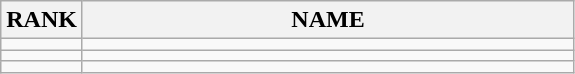<table class="wikitable">
<tr>
<th>RANK</th>
<th style="width: 20em">NAME</th>
</tr>
<tr>
<td align="center"></td>
<td></td>
</tr>
<tr>
<td align="center"></td>
<td></td>
</tr>
<tr>
<td align="center"></td>
<td></td>
</tr>
</table>
